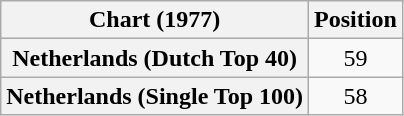<table class="wikitable sortable plainrowheaders" style="text-align:center">
<tr>
<th scope="col">Chart (1977)</th>
<th scope="col">Position</th>
</tr>
<tr>
<th scope="row">Netherlands (Dutch Top 40)</th>
<td>59</td>
</tr>
<tr>
<th scope="row">Netherlands (Single Top 100)</th>
<td>58</td>
</tr>
</table>
